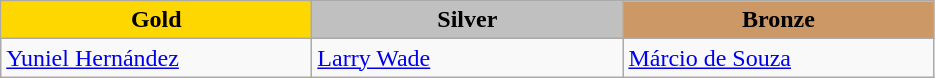<table class="wikitable" style="text-align:left">
<tr align="center">
<td width=200 bgcolor=gold><strong>Gold</strong></td>
<td width=200 bgcolor=silver><strong>Silver</strong></td>
<td width=200 bgcolor=CC9966><strong>Bronze</strong></td>
</tr>
<tr>
<td><a href='#'>Yuniel Hernández</a><br><em></em></td>
<td><a href='#'>Larry Wade</a><br><em></em></td>
<td><a href='#'>Márcio de Souza</a><br><em></em></td>
</tr>
</table>
